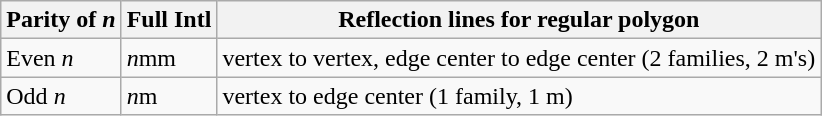<table class="wikitable">
<tr>
<th>Parity of <em>n</em></th>
<th>Full Intl</th>
<th>Reflection lines for regular polygon</th>
</tr>
<tr>
<td>Even <em>n</em></td>
<td><em>n</em>mm</td>
<td>vertex to vertex, edge center to edge center (2 families, 2 m's)</td>
</tr>
<tr>
<td>Odd <em>n</em></td>
<td><em>n</em>m</td>
<td>vertex to edge center (1 family, 1 m)</td>
</tr>
</table>
